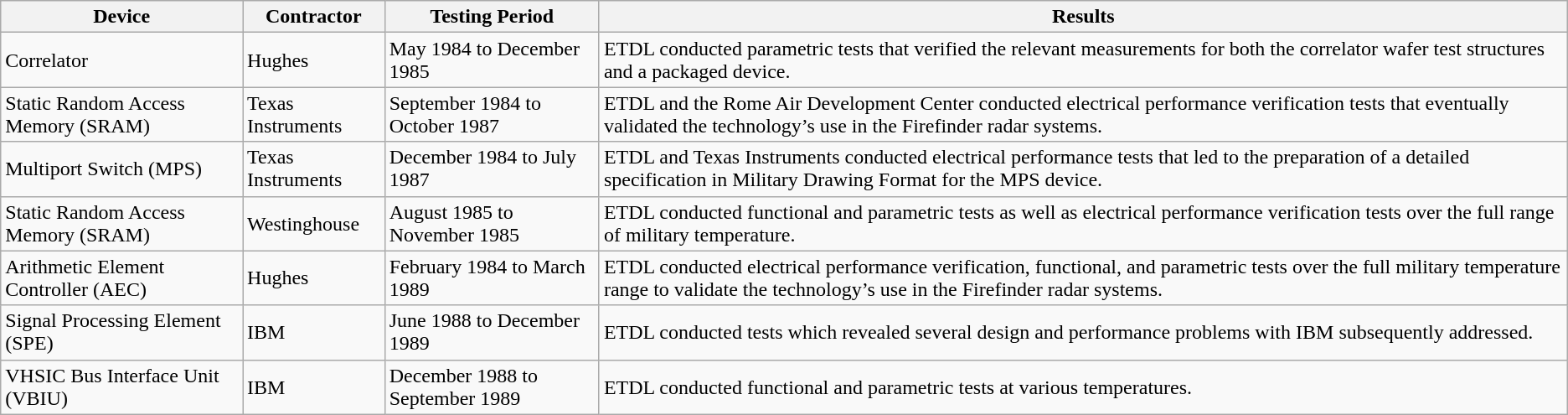<table class="wikitable">
<tr>
<th>Device</th>
<th>Contractor</th>
<th>Testing Period</th>
<th>Results</th>
</tr>
<tr>
<td>Correlator</td>
<td>Hughes</td>
<td>May 1984 to December 1985</td>
<td>ETDL conducted parametric tests that verified the relevant measurements for both the correlator wafer test structures and a packaged device.</td>
</tr>
<tr>
<td>Static Random Access Memory (SRAM)</td>
<td>Texas Instruments</td>
<td>September 1984 to October 1987</td>
<td>ETDL and the Rome Air Development Center conducted electrical performance verification tests that eventually validated the technology’s use in the Firefinder radar systems.</td>
</tr>
<tr>
<td>Multiport Switch (MPS)</td>
<td>Texas Instruments</td>
<td>December 1984 to July 1987</td>
<td>ETDL and Texas Instruments conducted electrical performance tests that led to the preparation of a detailed specification in Military Drawing Format for the MPS device.</td>
</tr>
<tr>
<td>Static Random Access Memory (SRAM)</td>
<td>Westinghouse</td>
<td>August 1985 to November 1985</td>
<td>ETDL conducted functional and parametric tests as well as electrical performance verification tests over the full range of military temperature.</td>
</tr>
<tr>
<td>Arithmetic Element Controller (AEC)</td>
<td>Hughes</td>
<td>February 1984 to March 1989</td>
<td>ETDL conducted electrical performance verification, functional, and parametric tests over the full military temperature range to validate the technology’s use in the Firefinder radar systems.</td>
</tr>
<tr>
<td>Signal Processing Element (SPE)</td>
<td>IBM</td>
<td>June 1988 to December 1989</td>
<td>ETDL conducted tests which revealed several design and performance problems with IBM subsequently addressed.</td>
</tr>
<tr>
<td>VHSIC Bus Interface Unit (VBIU)</td>
<td>IBM</td>
<td>December 1988 to September 1989</td>
<td>ETDL conducted functional and parametric tests at various temperatures.</td>
</tr>
</table>
